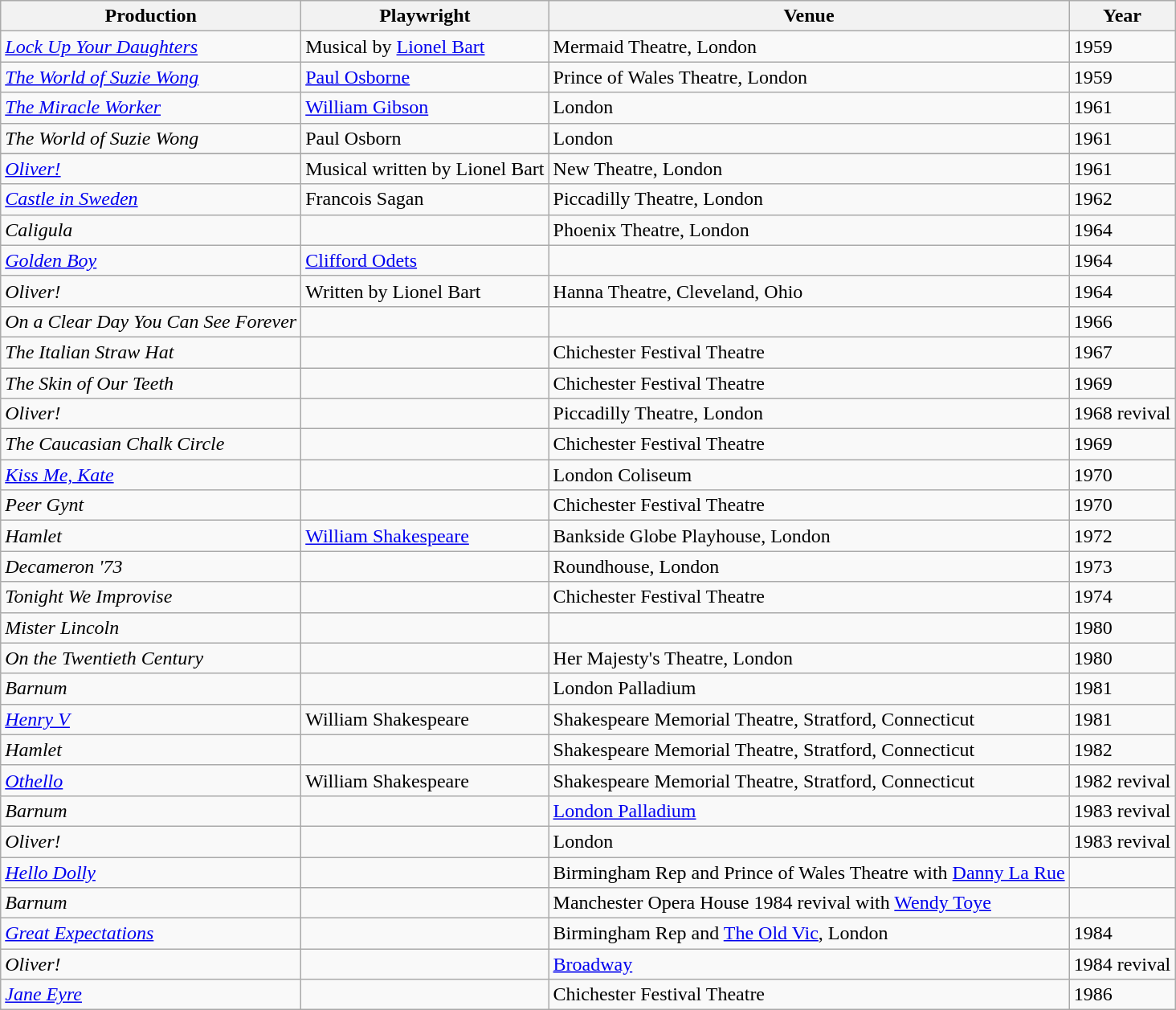<table class="wikitable">
<tr>
<th>Production</th>
<th>Playwright</th>
<th>Venue</th>
<th>Year</th>
</tr>
<tr>
<td><em><a href='#'>Lock Up Your Daughters</a></em></td>
<td>Musical by <a href='#'>Lionel Bart</a></td>
<td>Mermaid Theatre, London</td>
<td>1959</td>
</tr>
<tr>
<td><em><a href='#'>The World of Suzie Wong</a></em></td>
<td><a href='#'>Paul Osborne</a></td>
<td>Prince of Wales Theatre, London</td>
<td>1959</td>
</tr>
<tr>
<td><em><a href='#'>The Miracle Worker</a></em></td>
<td><a href='#'>William Gibson</a></td>
<td>London</td>
<td>1961</td>
</tr>
<tr>
<td><em>The World of Suzie Wong</em></td>
<td>Paul Osborn</td>
<td>London</td>
<td>1961</td>
</tr>
<tr>
</tr>
<tr>
<td><em><a href='#'>Oliver!</a></em></td>
<td>Musical written by Lionel Bart</td>
<td>New Theatre, London</td>
<td>1961</td>
</tr>
<tr>
<td><em><a href='#'>Castle in Sweden</a></em></td>
<td>Francois Sagan</td>
<td>Piccadilly Theatre, London</td>
<td>1962</td>
</tr>
<tr>
<td><em>Caligula</em></td>
<td></td>
<td>Phoenix Theatre, London</td>
<td>1964</td>
</tr>
<tr>
<td><em><a href='#'>Golden Boy</a></em></td>
<td><a href='#'>Clifford Odets</a></td>
<td></td>
<td>1964</td>
</tr>
<tr>
<td><em>Oliver!</em></td>
<td>Written by Lionel Bart</td>
<td>Hanna Theatre, Cleveland, Ohio</td>
<td>1964</td>
</tr>
<tr>
<td><em>On a Clear Day You Can See Forever</em></td>
<td></td>
<td></td>
<td>1966</td>
</tr>
<tr>
<td><em>The Italian Straw Hat</em></td>
<td></td>
<td>Chichester Festival Theatre</td>
<td>1967</td>
</tr>
<tr>
<td><em>The Skin of Our Teeth</em></td>
<td></td>
<td>Chichester Festival Theatre</td>
<td>1969</td>
</tr>
<tr>
<td><em>Oliver!</em></td>
<td></td>
<td>Piccadilly Theatre, London</td>
<td>1968 revival</td>
</tr>
<tr>
<td><em>The Caucasian Chalk Circle</em></td>
<td></td>
<td>Chichester Festival Theatre</td>
<td>1969</td>
</tr>
<tr>
<td><em><a href='#'>Kiss Me, Kate</a></em></td>
<td></td>
<td>London Coliseum</td>
<td>1970</td>
</tr>
<tr>
<td><em>Peer Gynt</em></td>
<td></td>
<td>Chichester Festival Theatre</td>
<td>1970</td>
</tr>
<tr>
<td><em>Hamlet</em></td>
<td><a href='#'>William Shakespeare</a></td>
<td>Bankside Globe Playhouse, London</td>
<td>1972</td>
</tr>
<tr>
<td><em>Decameron '73</em></td>
<td></td>
<td>Roundhouse, London</td>
<td>1973</td>
</tr>
<tr>
<td><em>Tonight We Improvise</em></td>
<td></td>
<td>Chichester Festival Theatre</td>
<td>1974</td>
</tr>
<tr>
<td><em>Mister Lincoln</em></td>
<td></td>
<td></td>
<td>1980</td>
</tr>
<tr>
<td><em>On the Twentieth Century</em></td>
<td></td>
<td>Her Majesty's Theatre, London</td>
<td>1980</td>
</tr>
<tr>
<td><em>Barnum</em></td>
<td></td>
<td>London Palladium</td>
<td>1981</td>
</tr>
<tr>
<td><em><a href='#'>Henry V</a></em></td>
<td>William Shakespeare</td>
<td>Shakespeare Memorial Theatre, Stratford, Connecticut</td>
<td>1981</td>
</tr>
<tr>
<td><em>Hamlet</em></td>
<td></td>
<td>Shakespeare Memorial Theatre, Stratford, Connecticut</td>
<td>1982</td>
</tr>
<tr>
<td><em><a href='#'>Othello</a></em></td>
<td>William Shakespeare</td>
<td>Shakespeare Memorial Theatre, Stratford, Connecticut</td>
<td>1982 revival</td>
</tr>
<tr>
<td><em>Barnum</em></td>
<td></td>
<td><a href='#'>London Palladium</a></td>
<td>1983 revival</td>
</tr>
<tr>
<td><em>Oliver!</em></td>
<td></td>
<td>London</td>
<td>1983 revival</td>
</tr>
<tr>
<td><em><a href='#'>Hello Dolly</a></em></td>
<td></td>
<td>Birmingham Rep and Prince of Wales Theatre with <a href='#'>Danny La Rue</a></td>
</tr>
<tr>
<td><em>Barnum</em></td>
<td></td>
<td>Manchester Opera House 1984 revival with <a href='#'>Wendy Toye</a></td>
<td></td>
</tr>
<tr>
<td><em><a href='#'>Great Expectations</a></em></td>
<td></td>
<td>Birmingham Rep and <a href='#'>The Old Vic</a>, London</td>
<td>1984</td>
</tr>
<tr>
<td><em>Oliver!</em></td>
<td></td>
<td><a href='#'>Broadway</a></td>
<td>1984 revival</td>
</tr>
<tr>
<td><em><a href='#'>Jane Eyre</a></em></td>
<td></td>
<td>Chichester Festival Theatre</td>
<td>1986</td>
</tr>
</table>
